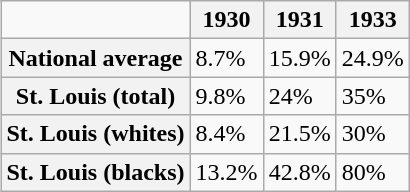<table class="wikitable" style="float:right;">
<tr>
<td></td>
<th scope="col">1930</th>
<th scope="col">1931</th>
<th scope="col">1933</th>
</tr>
<tr>
<th scope="row">National average</th>
<td>8.7%</td>
<td>15.9%</td>
<td>24.9%</td>
</tr>
<tr>
<th scope="row">St. Louis (total)</th>
<td>9.8%</td>
<td>24%</td>
<td>35%</td>
</tr>
<tr>
<th scope="row">St. Louis (whites)</th>
<td>8.4%</td>
<td>21.5%</td>
<td>30%</td>
</tr>
<tr>
<th scope="row">St. Louis (blacks)</th>
<td>13.2%</td>
<td>42.8%</td>
<td>80%</td>
</tr>
</table>
